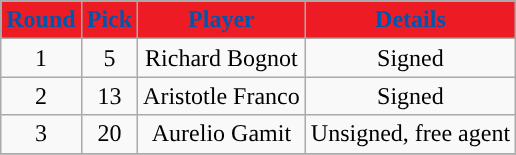<table class="wikitable sortable sortable">
<tr>
<th style="background:#ED1C24; color:#0055AF; ">Round</th>
<th style="background:#ED1C24; color:#0055AF; ">Pick</th>
<th style="background:#ED1C24; color:#0055AF; ">Player</th>
<th style="background:#ED1C24; color:#0055AF; ">Details</th>
</tr>
<tr style="text-align: center">
<td>1</td>
<td>5</td>
<td>Richard Bognot</td>
<td>Signed</td>
</tr>
<tr style="text-align: center">
<td>2</td>
<td>13</td>
<td>Aristotle Franco</td>
<td>Signed</td>
</tr>
<tr style="text-align: center">
<td>3</td>
<td>20</td>
<td>Aurelio Gamit</td>
<td>Unsigned, free agent</td>
</tr>
<tr>
</tr>
</table>
